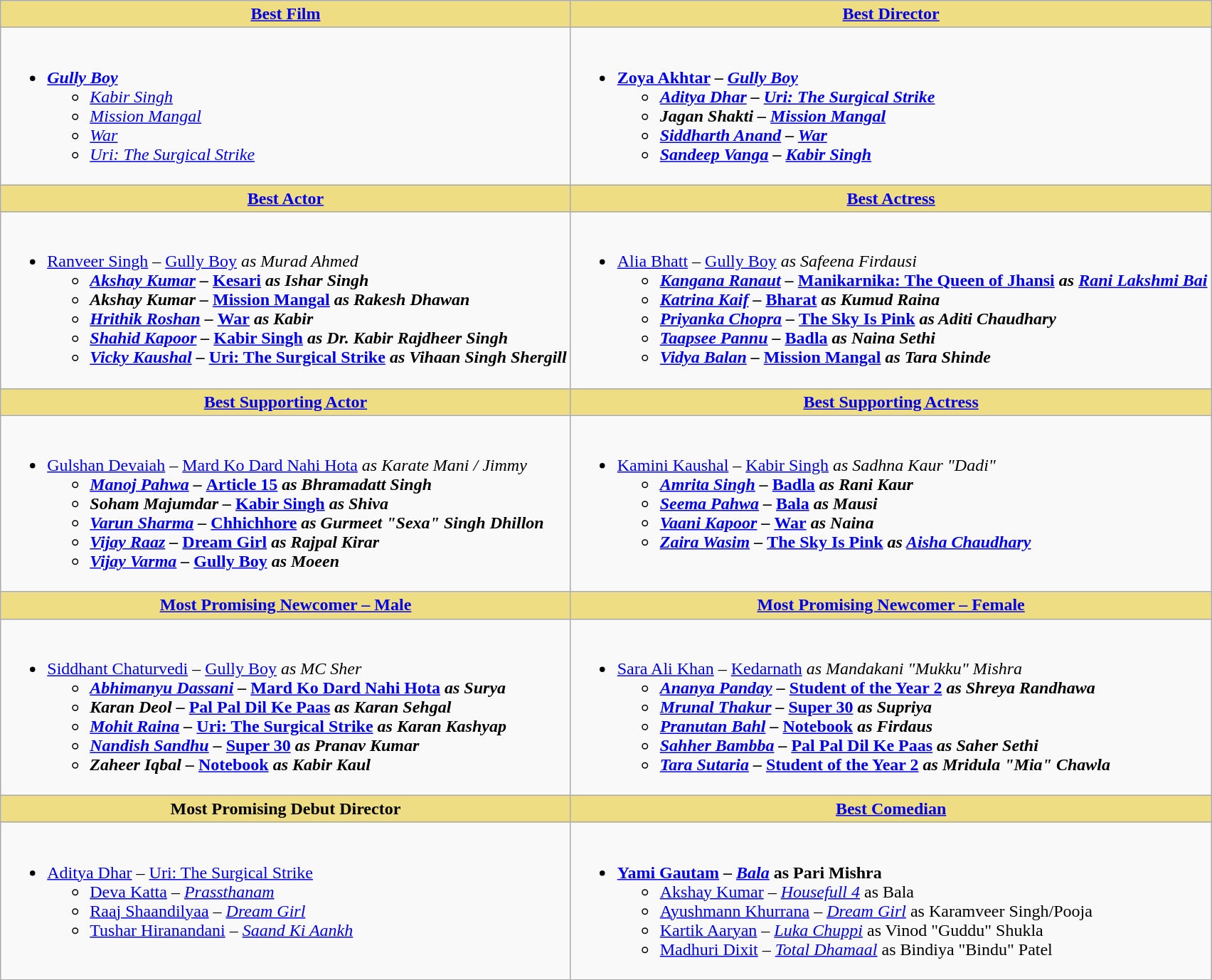<table class="wikitable">
<tr>
<th style="background:#EEDD82;"><a href='#'>Best Film</a></th>
<th style="background:#EEDD82;"><a href='#'>Best Director</a></th>
</tr>
<tr>
<td valign="top"><br><ul><li><strong><em><a href='#'>Gully Boy</a></em></strong><ul><li><em><a href='#'>Kabir Singh</a></em></li><li><em><a href='#'>Mission Mangal</a></em></li><li><em><a href='#'>War</a></em></li><li><em><a href='#'>Uri: The Surgical Strike</a></em></li></ul></li></ul></td>
<td valign="top"><br><ul><li><strong><a href='#'>Zoya Akhtar</a> – <em><a href='#'>Gully Boy</a><strong><em><ul><li><a href='#'>Aditya Dhar</a> – </em><a href='#'>Uri: The Surgical Strike</a><em></li><li>Jagan Shakti – </em><a href='#'>Mission Mangal</a><em></li><li><a href='#'>Siddharth Anand</a> – </em><a href='#'>War</a><em></li><li><a href='#'>Sandeep Vanga</a> – </em><a href='#'>Kabir Singh</a><em></li></ul></li></ul></td>
</tr>
<tr>
<th style="background:#EEDD82;"><a href='#'>Best Actor</a></th>
<th style="background:#EEDD82;"><a href='#'>Best Actress</a></th>
</tr>
<tr>
<td valign="top"><br><ul><li></strong><a href='#'>Ranveer Singh</a> – </em><a href='#'>Gully Boy</a><em> as Murad Ahmed<strong><ul><li><a href='#'>Akshay Kumar</a> – </em><a href='#'>Kesari</a><em> as Ishar Singh</li><li>Akshay Kumar – </em><a href='#'>Mission Mangal</a><em> as Rakesh Dhawan</li><li><a href='#'>Hrithik Roshan</a> – </em><a href='#'>War</a><em> as Kabir</li><li><a href='#'>Shahid Kapoor</a> – </em><a href='#'>Kabir Singh</a><em> as Dr. Kabir Rajdheer Singh</li><li><a href='#'>Vicky Kaushal</a> – </em><a href='#'>Uri: The Surgical Strike</a><em> as Vihaan Singh Shergill</li></ul></li></ul></td>
<td valign="top"><br><ul><li></strong><a href='#'>Alia Bhatt</a> – </em><a href='#'>Gully Boy</a><em> as Safeena Firdausi<strong><ul><li><a href='#'>Kangana Ranaut</a> – </em><a href='#'>Manikarnika: The Queen of Jhansi</a><em> as <a href='#'>Rani Lakshmi Bai</a></li><li><a href='#'>Katrina Kaif</a> – </em><a href='#'>Bharat</a><em> as Kumud Raina</li><li><a href='#'>Priyanka Chopra</a> – </em><a href='#'>The Sky Is Pink</a><em> as Aditi Chaudhary</li><li><a href='#'>Taapsee Pannu</a> – </em><a href='#'>Badla</a><em> as Naina Sethi</li><li><a href='#'>Vidya Balan</a> – </em><a href='#'>Mission Mangal</a><em> as Tara Shinde</li></ul></li></ul></td>
</tr>
<tr>
<th style="background:#EEDD82;"><a href='#'>Best Supporting Actor</a></th>
<th style="background:#EEDD82;"><a href='#'>Best Supporting Actress</a></th>
</tr>
<tr>
<td valign="top"><br><ul><li></strong><a href='#'>Gulshan Devaiah</a> – </em><a href='#'>Mard Ko Dard Nahi Hota</a><em> as Karate Mani / Jimmy<strong><ul><li><a href='#'>Manoj Pahwa</a> – </em><a href='#'>Article 15</a><em> as Bhramadatt Singh</li><li>Soham Majumdar – </em><a href='#'>Kabir Singh</a><em> as Shiva</li><li><a href='#'>Varun Sharma</a> – </em><a href='#'>Chhichhore</a><em> as Gurmeet "Sexa" Singh Dhillon</li><li><a href='#'>Vijay Raaz</a> – </em><a href='#'>Dream Girl</a><em> as Rajpal Kirar</li><li><a href='#'>Vijay Varma</a> – </em><a href='#'>Gully Boy</a><em> as Moeen</li></ul></li></ul></td>
<td valign="top"><br><ul><li></strong><a href='#'>Kamini Kaushal</a> – </em><a href='#'>Kabir Singh</a><em> as Sadhna Kaur "Dadi"<strong><ul><li><a href='#'>Amrita Singh</a> – </em><a href='#'>Badla</a><em> as Rani Kaur</li><li><a href='#'>Seema Pahwa</a> – </em><a href='#'>Bala</a><em>  as Mausi</li><li><a href='#'>Vaani Kapoor</a> – </em><a href='#'>War</a><em> as Naina</li><li><a href='#'>Zaira Wasim</a> – </em><a href='#'>The Sky Is Pink</a><em> as <a href='#'>Aisha Chaudhary</a></li></ul></li></ul></td>
</tr>
<tr>
<th style="background:#EEDD82;"><a href='#'>Most Promising Newcomer – Male</a></th>
<th style="background:#EEDD82;"><a href='#'>Most Promising Newcomer – Female</a></th>
</tr>
<tr>
<td valign="top"><br><ul><li></strong><a href='#'>Siddhant Chaturvedi</a> – </em><a href='#'>Gully Boy</a><em> as MC Sher<strong><ul><li><a href='#'>Abhimanyu Dassani</a> – </em><a href='#'>Mard Ko Dard Nahi Hota</a><em> as Surya</li><li>Karan Deol – </em><a href='#'>Pal Pal Dil Ke Paas</a><em> as Karan Sehgal</li><li><a href='#'>Mohit Raina</a> – </em><a href='#'>Uri: The Surgical Strike</a><em> as Karan Kashyap</li><li><a href='#'>Nandish Sandhu</a> – </em><a href='#'>Super 30</a><em> as Pranav Kumar</li><li>Zaheer Iqbal – </em><a href='#'>Notebook</a><em> as Kabir Kaul</li></ul></li></ul></td>
<td valign="top"><br><ul><li></strong><a href='#'>Sara Ali Khan</a> – </em><a href='#'>Kedarnath</a><em> as  Mandakani "Mukku" Mishra<strong><ul><li><a href='#'>Ananya Panday</a> – </em><a href='#'>Student of the Year 2</a><em> as Shreya Randhawa</li><li><a href='#'>Mrunal Thakur</a> – </em><a href='#'>Super 30</a><em> as Supriya</li><li><a href='#'>Pranutan Bahl</a> – </em><a href='#'>Notebook</a><em> as Firdaus</li><li><a href='#'>Sahher Bambba</a> – </em><a href='#'>Pal Pal Dil Ke Paas</a><em> as Saher Sethi</li><li><a href='#'>Tara Sutaria</a> – </em><a href='#'>Student of the Year 2</a><em> as Mridula "Mia" Chawla</li></ul></li></ul></td>
</tr>
<tr>
<th style="background:#EEDD82;">Most Promising Debut Director</th>
<th style="background:#EEDD82;"><a href='#'>Best Comedian</a></th>
</tr>
<tr>
<td valign="top"><br><ul><li></strong><a href='#'>Aditya Dhar</a> – </em><a href='#'>Uri: The Surgical Strike</a></em></strong><ul><li><a href='#'>Deva Katta</a> – <em><a href='#'>Prassthanam</a></em></li><li><a href='#'>Raaj Shaandilyaa</a> – <em><a href='#'> Dream Girl</a></em></li><li><a href='#'>Tushar Hiranandani</a> – <em><a href='#'>Saand Ki Aankh</a></em></li></ul></li></ul></td>
<td valign="top"><br><ul><li><strong><a href='#'>Yami Gautam</a> – <em><a href='#'>Bala</a></em> as Pari Mishra</strong><ul><li><a href='#'>Akshay Kumar</a> – <em><a href='#'>Housefull 4</a></em> as Bala</li><li><a href='#'>Ayushmann Khurrana</a> – <em><a href='#'>Dream Girl</a></em> as Karamveer Singh/Pooja</li><li><a href='#'>Kartik Aaryan</a> – <em><a href='#'>Luka Chuppi</a></em> as Vinod "Guddu" Shukla</li><li><a href='#'>Madhuri Dixit</a> – <em><a href='#'>Total Dhamaal</a></em> as Bindiya "Bindu" Patel</li></ul></li></ul></td>
</tr>
</table>
